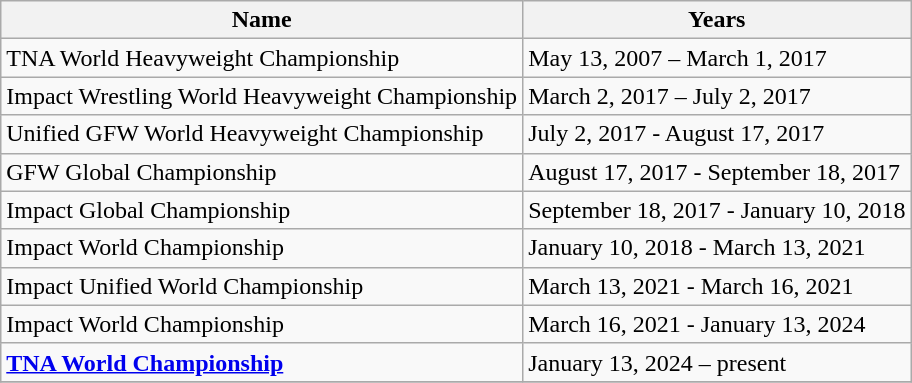<table class="wikitable">
<tr>
<th>Name</th>
<th>Years</th>
</tr>
<tr>
<td>TNA World Heavyweight Championship</td>
<td>May 13, 2007 – March 1, 2017</td>
</tr>
<tr>
<td>Impact Wrestling World Heavyweight Championship</td>
<td>March 2, 2017 – July 2, 2017</td>
</tr>
<tr>
<td>Unified GFW World Heavyweight Championship</td>
<td>July 2, 2017 - August 17, 2017</td>
</tr>
<tr>
<td>GFW Global Championship</td>
<td>August 17, 2017 - September 18, 2017</td>
</tr>
<tr>
<td>Impact Global Championship</td>
<td>September 18, 2017 - January 10, 2018</td>
</tr>
<tr>
<td>Impact World Championship</td>
<td>January 10, 2018 - March 13, 2021</td>
</tr>
<tr>
<td>Impact Unified World Championship</td>
<td>March 13, 2021 - March 16, 2021</td>
</tr>
<tr>
<td>Impact World Championship</td>
<td>March 16, 2021 - January 13, 2024</td>
</tr>
<tr>
<td><strong><a href='#'>TNA World Championship</a></strong></td>
<td>January 13, 2024 – present</td>
</tr>
<tr>
</tr>
</table>
